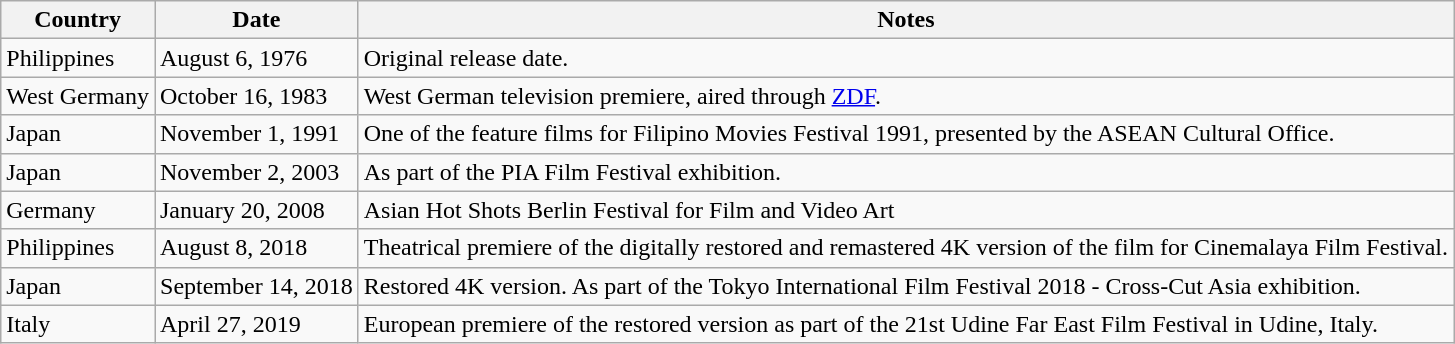<table class="wikitable">
<tr>
<th>Country</th>
<th>Date</th>
<th>Notes</th>
</tr>
<tr>
<td>Philippines</td>
<td>August 6, 1976</td>
<td>Original release date.</td>
</tr>
<tr>
<td>West Germany</td>
<td>October 16, 1983</td>
<td>West German television premiere, aired through <a href='#'>ZDF</a>.</td>
</tr>
<tr>
<td>Japan</td>
<td>November 1, 1991</td>
<td>One of the feature films for Filipino Movies Festival 1991, presented by the ASEAN Cultural Office.</td>
</tr>
<tr>
<td>Japan</td>
<td>November 2, 2003</td>
<td>As part of the PIA Film Festival exhibition.</td>
</tr>
<tr>
<td>Germany</td>
<td>January 20, 2008</td>
<td>Asian Hot Shots Berlin Festival for Film and Video Art</td>
</tr>
<tr>
<td>Philippines</td>
<td>August 8, 2018</td>
<td>Theatrical premiere of the digitally restored and remastered 4K version of the film for Cinemalaya Film Festival.</td>
</tr>
<tr>
<td>Japan</td>
<td>September 14, 2018</td>
<td>Restored 4K version. As part of the Tokyo International Film Festival 2018 - Cross-Cut Asia exhibition.</td>
</tr>
<tr>
<td>Italy</td>
<td>April 27, 2019</td>
<td>European premiere of the restored version as part of the 21st Udine Far East Film Festival in Udine, Italy.</td>
</tr>
</table>
